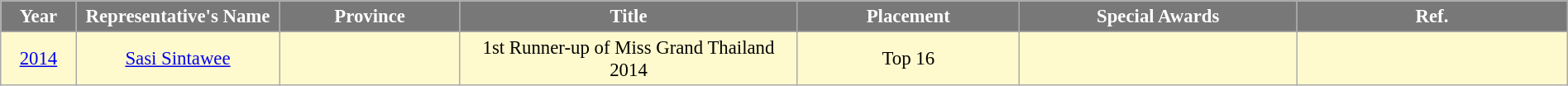<table class="wikitable" style="font-size: 95%; text-align:center; width: 100%">
<tr>
<th width="60" style="background-color:#787878;color:#FFFFFF;">Year</th>
<th width="170" style="background-color:#787878;color:#FFFFFF;">Representative's Name</th>
<th width="160" style="background-color:#787878;color:#FFFFFF;">Province</th>
<th width="320" style="background-color:#787878;color:#FFFFFF;">Title</th>
<th width="200" style="background-color:#787878;color:#FFFFFF;">Placement</th>
<th width="260" style="background-color:#787878;color:#FFFFFF;">Special Awards</th>
<th width="260" style="background-color:#787878;color:#FFFFFF;">Ref.</th>
</tr>
<tr style="background-color:#FFFACD; ">
<td><a href='#'>2014</a></td>
<td><a href='#'>Sasi Sintawee</a></td>
<td></td>
<td>1st Runner-up of Miss Grand Thailand 2014</td>
<td>Top 16</td>
<td style="background:;"></td>
<td></td>
</tr>
</table>
